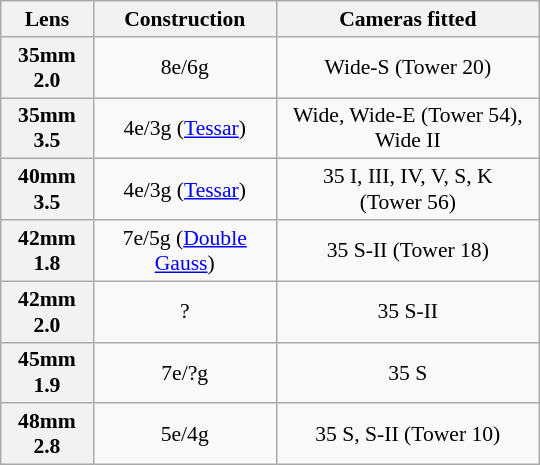<table class="wikitable sortable mw-collapsible floatright" style="width:25em;font-size:90%;text-align:center;">
<tr>
<th>Lens</th>
<th>Construction</th>
<th>Cameras fitted</th>
</tr>
<tr>
<th>35mm 2.0</th>
<td>8e/6g</td>
<td>Wide-S (Tower 20)</td>
</tr>
<tr>
<th>35mm 3.5</th>
<td>4e/3g (<a href='#'>Tessar</a>)</td>
<td>Wide, Wide-E (Tower 54), Wide II</td>
</tr>
<tr>
<th>40mm 3.5</th>
<td>4e/3g (<a href='#'>Tessar</a>)</td>
<td>35 I, III, IV, V, S, K (Tower 56)</td>
</tr>
<tr>
<th>42mm 1.8</th>
<td>7e/5g (<a href='#'>Double Gauss</a>)</td>
<td>35 S-II (Tower 18)</td>
</tr>
<tr>
<th>42mm 2.0</th>
<td>?</td>
<td>35 S-II</td>
</tr>
<tr>
<th>45mm 1.9</th>
<td>7e/?g</td>
<td>35 S</td>
</tr>
<tr>
<th>48mm 2.8</th>
<td>5e/4g</td>
<td>35 S, S-II (Tower 10)</td>
</tr>
</table>
